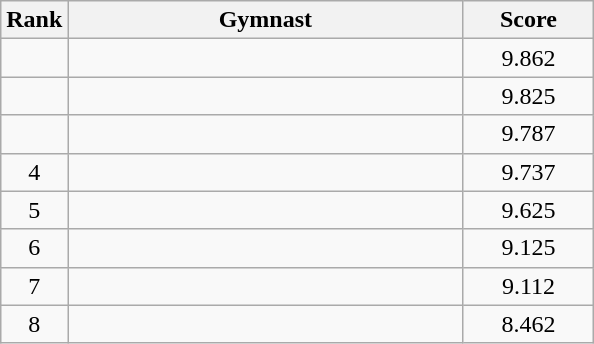<table class="wikitable" style="text-align:center">
<tr>
<th>Rank</th>
<th style="width:16em">Gymnast</th>
<th style="width:5em">Score</th>
</tr>
<tr>
<td></td>
<td align=left></td>
<td>9.862</td>
</tr>
<tr>
<td></td>
<td align=left></td>
<td>9.825</td>
</tr>
<tr>
<td></td>
<td align=left></td>
<td>9.787</td>
</tr>
<tr>
<td>4</td>
<td align=left></td>
<td>9.737</td>
</tr>
<tr>
<td>5</td>
<td align=left></td>
<td>9.625</td>
</tr>
<tr>
<td>6</td>
<td align=left></td>
<td>9.125</td>
</tr>
<tr>
<td>7</td>
<td align=left></td>
<td>9.112</td>
</tr>
<tr>
<td>8</td>
<td align=left></td>
<td>8.462</td>
</tr>
</table>
